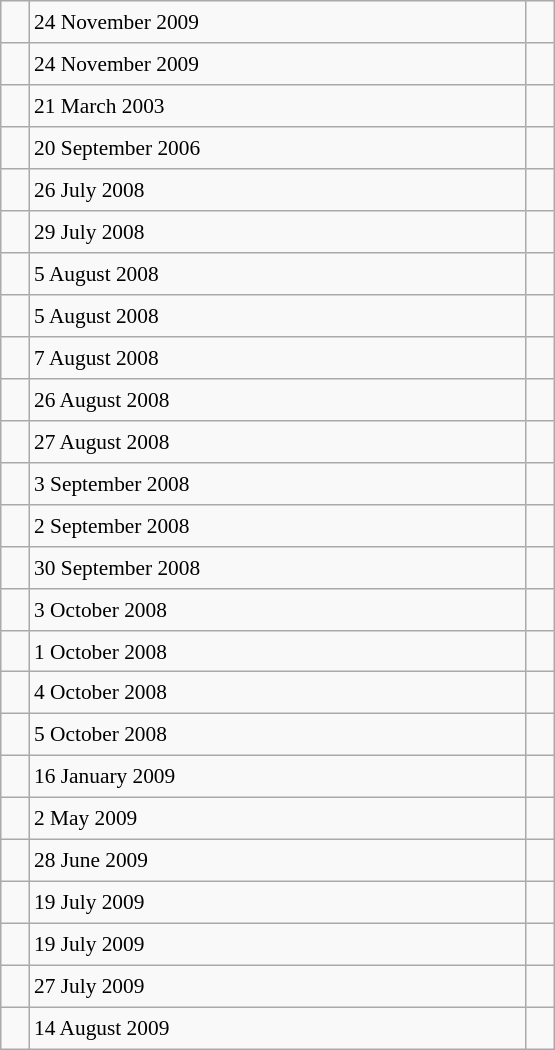<table class="wikitable" style="font-size: 89%; float: left; width: 26em; margin-right: 1em; height: 700px">
<tr>
<td></td>
<td>24 November 2009</td>
<td></td>
</tr>
<tr>
<td></td>
<td>24 November 2009</td>
<td></td>
</tr>
<tr>
<td></td>
<td>21 March 2003</td>
<td></td>
</tr>
<tr>
<td></td>
<td>20 September 2006</td>
<td></td>
</tr>
<tr>
<td></td>
<td>26 July 2008</td>
<td></td>
</tr>
<tr>
<td></td>
<td>29 July 2008</td>
<td></td>
</tr>
<tr>
<td></td>
<td>5 August 2008</td>
<td></td>
</tr>
<tr>
<td></td>
<td>5 August 2008</td>
<td></td>
</tr>
<tr>
<td></td>
<td>7 August 2008</td>
<td></td>
</tr>
<tr>
<td></td>
<td>26 August 2008</td>
<td></td>
</tr>
<tr>
<td></td>
<td>27 August 2008</td>
<td></td>
</tr>
<tr>
<td></td>
<td>3 September 2008</td>
<td></td>
</tr>
<tr>
<td></td>
<td>2 September 2008</td>
<td></td>
</tr>
<tr>
<td></td>
<td>30 September 2008</td>
<td></td>
</tr>
<tr>
<td></td>
<td>3 October 2008</td>
<td></td>
</tr>
<tr>
<td></td>
<td>1 October 2008</td>
<td></td>
</tr>
<tr>
<td></td>
<td>4 October 2008</td>
<td></td>
</tr>
<tr>
<td></td>
<td>5 October 2008</td>
<td></td>
</tr>
<tr>
<td></td>
<td>16 January 2009</td>
<td></td>
</tr>
<tr>
<td></td>
<td>2 May 2009</td>
<td></td>
</tr>
<tr>
<td></td>
<td>28 June 2009</td>
<td></td>
</tr>
<tr>
<td></td>
<td>19 July 2009</td>
<td></td>
</tr>
<tr>
<td></td>
<td>19 July 2009</td>
<td></td>
</tr>
<tr>
<td></td>
<td>27 July 2009</td>
<td></td>
</tr>
<tr>
<td></td>
<td>14 August 2009</td>
<td></td>
</tr>
</table>
